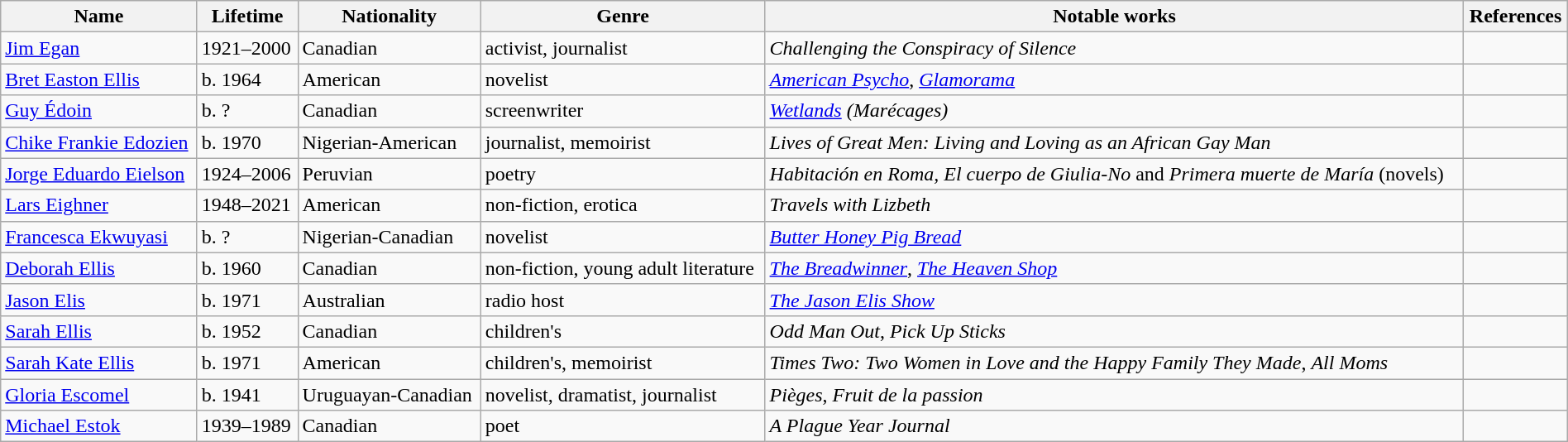<table class="wikitable" style="width:100%;">
<tr>
<th>Name</th>
<th>Lifetime</th>
<th>Nationality</th>
<th>Genre</th>
<th>Notable works</th>
<th>References</th>
</tr>
<tr>
<td><a href='#'>Jim Egan</a></td>
<td>1921–2000</td>
<td>Canadian</td>
<td>activist, journalist</td>
<td><em>Challenging the Conspiracy of Silence</em></td>
<td></td>
</tr>
<tr>
<td><a href='#'>Bret Easton Ellis</a></td>
<td>b. 1964</td>
<td>American</td>
<td>novelist</td>
<td><em><a href='#'>American Psycho</a></em>, <em><a href='#'>Glamorama</a></em></td>
<td></td>
</tr>
<tr>
<td><a href='#'>Guy Édoin</a></td>
<td>b. ?</td>
<td>Canadian</td>
<td>screenwriter</td>
<td><em><a href='#'>Wetlands</a> (Marécages)</em></td>
<td></td>
</tr>
<tr>
<td><a href='#'>Chike Frankie Edozien</a></td>
<td>b. 1970</td>
<td>Nigerian-American</td>
<td>journalist, memoirist</td>
<td><em>Lives of Great Men: Living and Loving as an African Gay Man</em></td>
<td></td>
</tr>
<tr>
<td><a href='#'>Jorge Eduardo Eielson</a></td>
<td>1924–2006</td>
<td>Peruvian</td>
<td>poetry</td>
<td><em>Habitación en Roma, El cuerpo de Giulia-No</em> and <em>Primera muerte de María</em> (novels)</td>
<td></td>
</tr>
<tr>
<td><a href='#'>Lars Eighner</a></td>
<td>1948–2021</td>
<td>American</td>
<td>non-fiction, erotica</td>
<td><em>Travels with Lizbeth</em></td>
<td></td>
</tr>
<tr>
<td><a href='#'>Francesca Ekwuyasi</a></td>
<td>b. ?</td>
<td>Nigerian-Canadian</td>
<td>novelist</td>
<td><em><a href='#'>Butter Honey Pig Bread</a></em></td>
<td></td>
</tr>
<tr>
<td><a href='#'>Deborah Ellis</a></td>
<td>b. 1960</td>
<td>Canadian</td>
<td>non-fiction, young adult literature</td>
<td><em><a href='#'>The Breadwinner</a></em>, <em><a href='#'>The Heaven Shop</a></em></td>
<td></td>
</tr>
<tr>
<td><a href='#'>Jason Elis</a></td>
<td>b. 1971</td>
<td>Australian</td>
<td>radio host</td>
<td><em><a href='#'>The Jason Elis Show</a></em></td>
<td></td>
</tr>
<tr>
<td><a href='#'>Sarah Ellis</a></td>
<td>b. 1952</td>
<td>Canadian</td>
<td>children's</td>
<td><em>Odd Man Out</em>, <em>Pick Up Sticks</em></td>
<td></td>
</tr>
<tr>
<td><a href='#'>Sarah Kate Ellis</a></td>
<td>b. 1971</td>
<td>American</td>
<td>children's, memoirist</td>
<td><em>Times Two: Two Women in Love and the Happy Family They Made</em>, <em>All Moms</em></td>
<td></td>
</tr>
<tr>
<td><a href='#'>Gloria Escomel</a></td>
<td>b. 1941</td>
<td>Uruguayan-Canadian</td>
<td>novelist, dramatist, journalist</td>
<td><em>Pièges</em>, <em>Fruit de la passion</em></td>
<td></td>
</tr>
<tr>
<td><a href='#'>Michael Estok</a></td>
<td>1939–1989</td>
<td>Canadian</td>
<td>poet</td>
<td><em>A Plague Year Journal</em></td>
<td></td>
</tr>
</table>
